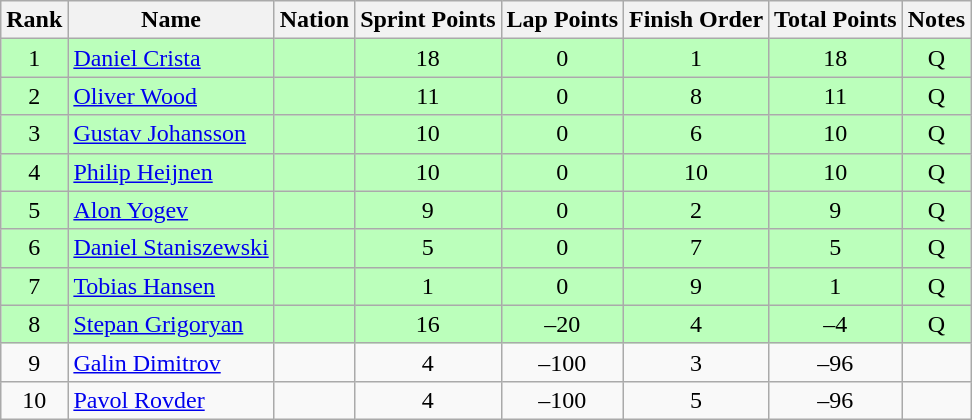<table class="wikitable sortable" style="text-align:center">
<tr>
<th>Rank</th>
<th>Name</th>
<th>Nation</th>
<th>Sprint Points</th>
<th>Lap Points</th>
<th>Finish Order</th>
<th>Total Points</th>
<th>Notes</th>
</tr>
<tr bgcolor=bbffbb>
<td>1</td>
<td align=left><a href='#'>Daniel Crista</a></td>
<td align=left></td>
<td>18</td>
<td>0</td>
<td>1</td>
<td>18</td>
<td>Q</td>
</tr>
<tr bgcolor=bbffbb>
<td>2</td>
<td align=left><a href='#'>Oliver Wood</a></td>
<td align=left></td>
<td>11</td>
<td>0</td>
<td>8</td>
<td>11</td>
<td>Q</td>
</tr>
<tr bgcolor=bbffbb>
<td>3</td>
<td align=left><a href='#'>Gustav Johansson</a></td>
<td align=left></td>
<td>10</td>
<td>0</td>
<td>6</td>
<td>10</td>
<td>Q</td>
</tr>
<tr bgcolor=bbffbb>
<td>4</td>
<td align=left><a href='#'>Philip Heijnen</a></td>
<td align=left></td>
<td>10</td>
<td>0</td>
<td>10</td>
<td>10</td>
<td>Q</td>
</tr>
<tr bgcolor=bbffbb>
<td>5</td>
<td align=left><a href='#'>Alon Yogev</a></td>
<td align=left></td>
<td>9</td>
<td>0</td>
<td>2</td>
<td>9</td>
<td>Q</td>
</tr>
<tr bgcolor=bbffbb>
<td>6</td>
<td align=left><a href='#'>Daniel Staniszewski</a></td>
<td align=left></td>
<td>5</td>
<td>0</td>
<td>7</td>
<td>5</td>
<td>Q</td>
</tr>
<tr bgcolor=bbffbb>
<td>7</td>
<td align=left><a href='#'>Tobias Hansen</a></td>
<td align=left></td>
<td>1</td>
<td>0</td>
<td>9</td>
<td>1</td>
<td>Q</td>
</tr>
<tr bgcolor=bbffbb>
<td>8</td>
<td align=left><a href='#'>Stepan Grigoryan</a></td>
<td align=left></td>
<td>16</td>
<td>–20</td>
<td>4</td>
<td>–4</td>
<td>Q</td>
</tr>
<tr>
<td>9</td>
<td align=left><a href='#'>Galin Dimitrov</a></td>
<td align=left></td>
<td>4</td>
<td>–100</td>
<td>3</td>
<td>–96</td>
<td></td>
</tr>
<tr>
<td>10</td>
<td align=left><a href='#'>Pavol Rovder</a></td>
<td align=left></td>
<td>4</td>
<td>–100</td>
<td>5</td>
<td>–96</td>
<td></td>
</tr>
</table>
